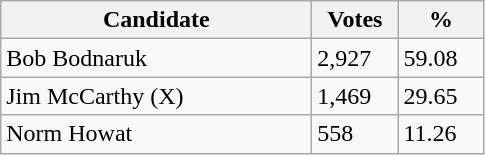<table class="wikitable sortable">
<tr>
<th bgcolor="#DDDDFF" width="200px">Candidate</th>
<th bgcolor="#DDDDFF" width="50px">Votes</th>
<th bgcolor="#DDDDFF" width="50px">%</th>
</tr>
<tr>
<td>Bob Bodnaruk</td>
<td>2,927</td>
<td>59.08</td>
</tr>
<tr>
<td>Jim McCarthy (X)</td>
<td>1,469</td>
<td>29.65</td>
</tr>
<tr>
<td>Norm Howat</td>
<td>558</td>
<td>11.26</td>
</tr>
</table>
